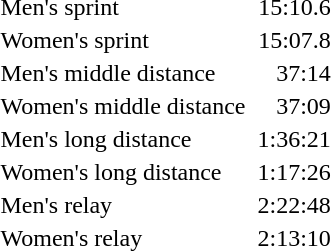<table>
<tr style="vertical-align:top;">
<td>Men's sprint </td>
<td></td>
<td style="text-align:right;">15:10.6</td>
<td></td>
<td style="text-align:right;"></td>
<td></td>
<td style="text-align:right;"></td>
</tr>
<tr style="vertical-align:top;">
<td>Women's sprint </td>
<td></td>
<td style="text-align:right;">15:07.8</td>
<td></td>
<td style="text-align:right;"></td>
<td></td>
<td style="text-align:right;"></td>
</tr>
<tr style="vertical-align:top;">
<td>Men's middle distance </td>
<td></td>
<td style="text-align:right;">37:14</td>
<td></td>
<td style="text-align:right;"></td>
<td></td>
<td style="text-align:right;"></td>
</tr>
<tr style="vertical-align:top;">
<td>Women's middle distance </td>
<td></td>
<td style="text-align:right;">37:09</td>
<td></td>
<td style="text-align:right;"></td>
<td></td>
<td style="text-align:right;"></td>
</tr>
<tr style="vertical-align:top;">
<td>Men's long distance </td>
<td></td>
<td style="text-align:right;">1:36:21</td>
<td></td>
<td style="text-align:right;"></td>
<td></td>
<td style="text-align:right;"></td>
</tr>
<tr style="vertical-align:top;">
<td>Women's long distance </td>
<td></td>
<td style="text-align:right;">1:17:26</td>
<td></td>
<td style="text-align:right;"></td>
<td></td>
<td style="text-align:right;"></td>
</tr>
<tr style="vertical-align:top;">
<td>Men's relay</td>
<td></td>
<td style="text-align:right;">2:22:48</td>
<td></td>
<td style="text-align:right;"></td>
<td></td>
<td style="text-align:right;"></td>
</tr>
<tr style="vertical-align:top;">
<td>Women's relay</td>
<td></td>
<td style="text-align:right;">2:13:10</td>
<td></td>
<td style="text-align:right;"></td>
<td></td>
<td style="text-align:right;"></td>
</tr>
</table>
